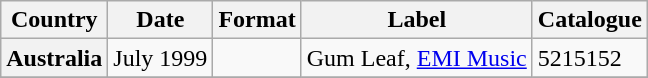<table class="wikitable plainrowheaders">
<tr>
<th scope="col">Country</th>
<th scope="col">Date</th>
<th scope="col">Format</th>
<th scope="col">Label</th>
<th scope="col">Catalogue</th>
</tr>
<tr>
<th scope="row">Australia</th>
<td>July 1999</td>
<td></td>
<td>Gum Leaf, <a href='#'>EMI Music</a></td>
<td>5215152</td>
</tr>
<tr>
</tr>
</table>
